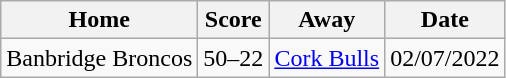<table class="wikitable">
<tr>
<th>Home</th>
<th>Score</th>
<th>Away</th>
<th>Date</th>
</tr>
<tr>
<td> Banbridge Broncos</td>
<td>50–22</td>
<td> <a href='#'>Cork Bulls</a></td>
<td>02/07/2022</td>
</tr>
</table>
